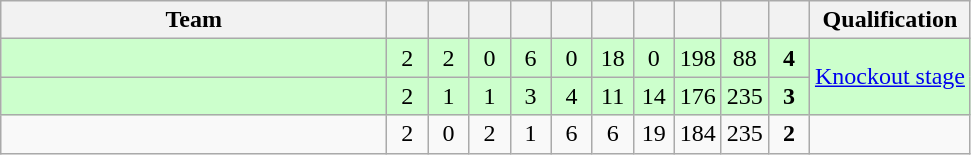<table class=wikitable style="text-align:center">
<tr>
<th width=250>Team</th>
<th width=20></th>
<th width=20></th>
<th width=20></th>
<th width=20></th>
<th width=20></th>
<th width=20></th>
<th width=20></th>
<th width=20></th>
<th width=20></th>
<th width=20></th>
<th>Qualification</th>
</tr>
<tr style="background-color:#ccffcc;">
<td style="text-align:left;"></td>
<td>2</td>
<td>2</td>
<td>0</td>
<td>6</td>
<td>0</td>
<td>18</td>
<td>0</td>
<td>198</td>
<td>88</td>
<td><strong>4</strong></td>
<td rowspan=2><a href='#'>Knockout stage</a></td>
</tr>
<tr style="background-color:#ccffcc;">
<td style="text-align:left;"></td>
<td>2</td>
<td>1</td>
<td>1</td>
<td>3</td>
<td>4</td>
<td>11</td>
<td>14</td>
<td>176</td>
<td>235</td>
<td><strong>3</strong></td>
</tr>
<tr>
<td style="text-align:left;"></td>
<td>2</td>
<td>0</td>
<td>2</td>
<td>1</td>
<td>6</td>
<td>6</td>
<td>19</td>
<td>184</td>
<td>235</td>
<td><strong>2</strong></td>
<td></td>
</tr>
</table>
